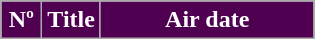<table class="wikitable" style="background:white">
<tr style="color:white">
<th style="background:#500050; width:20px">Nº</th>
<th style="background:#500050">Title</th>
<th style="background:#500050; width:135px">Air date<br>



</th>
</tr>
</table>
